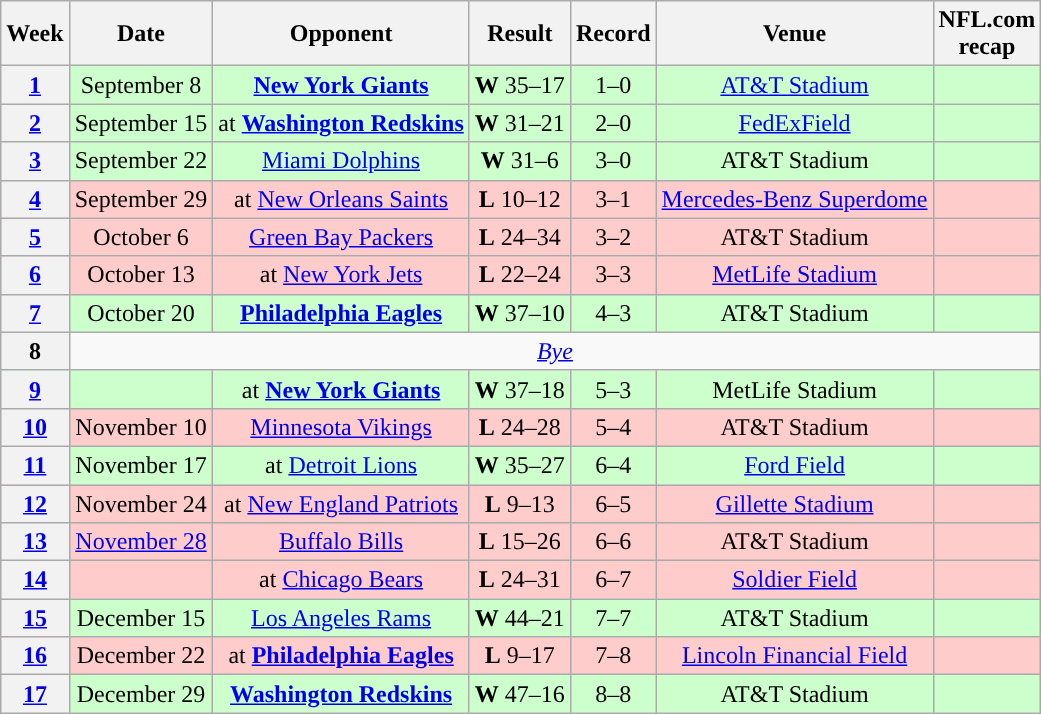<table class="wikitable" style="text-align:center">
<tr>
<th>Week</th>
<th>Date</th>
<th>Opponent</th>
<th>Result</th>
<th>Record</th>
<th>Venue</th>
<th>NFL.com<br>recap</th>
</tr>
<tr style="background:#cfc">
<th><a href='#'>1</a></th>
<td>September 8</td>
<td><strong><a href='#'>New York Giants</a></strong></td>
<td><strong>W</strong> 35–17</td>
<td>1–0</td>
<td><a href='#'>AT&T Stadium</a></td>
<td></td>
</tr>
<tr style="background:#cfc">
<th><a href='#'>2</a></th>
<td>September 15</td>
<td>at <strong><a href='#'>Washington Redskins</a></strong></td>
<td><strong>W</strong> 31–21</td>
<td>2–0</td>
<td><a href='#'>FedExField</a></td>
<td></td>
</tr>
<tr style="background:#cfc">
<th><a href='#'>3</a></th>
<td>September 22</td>
<td><a href='#'>Miami Dolphins</a></td>
<td><strong>W</strong> 31–6</td>
<td>3–0</td>
<td>AT&T Stadium</td>
<td></td>
</tr>
<tr style="background:#fcc">
<th><a href='#'>4</a></th>
<td>September 29</td>
<td>at <a href='#'>New Orleans Saints</a></td>
<td><strong>L</strong> 10–12</td>
<td>3–1</td>
<td><a href='#'>Mercedes-Benz Superdome</a></td>
<td></td>
</tr>
<tr style="background:#fcc">
<th><a href='#'>5</a></th>
<td>October 6</td>
<td><a href='#'>Green Bay Packers</a></td>
<td><strong>L</strong> 24–34</td>
<td>3–2</td>
<td>AT&T Stadium</td>
<td></td>
</tr>
<tr style="background:#fcc">
<th><a href='#'>6</a></th>
<td>October 13</td>
<td>at <a href='#'>New York Jets</a></td>
<td><strong>L</strong> 22–24</td>
<td>3–3</td>
<td><a href='#'>MetLife Stadium</a></td>
<td></td>
</tr>
<tr style="background:#cfc">
<th><a href='#'>7</a></th>
<td>October 20</td>
<td><strong><a href='#'>Philadelphia Eagles</a></strong></td>
<td><strong>W</strong> 37–10</td>
<td>4–3</td>
<td>AT&T Stadium</td>
<td></td>
</tr>
<tr>
<th>8</th>
<td colspan="6"><em><a href='#'>Bye</a></em></td>
</tr>
<tr style="background:#cfc">
<th><a href='#'>9</a></th>
<td></td>
<td>at <strong><a href='#'>New York Giants</a></strong></td>
<td><strong>W</strong> 37–18</td>
<td>5–3</td>
<td>MetLife Stadium</td>
<td></td>
</tr>
<tr style="background:#fcc">
<th><a href='#'>10</a></th>
<td>November 10</td>
<td><a href='#'>Minnesota Vikings</a></td>
<td><strong>L</strong> 24–28</td>
<td>5–4</td>
<td>AT&T Stadium</td>
<td></td>
</tr>
<tr style="background:#cfc">
<th><a href='#'>11</a></th>
<td>November 17</td>
<td>at <a href='#'>Detroit Lions</a></td>
<td><strong>W</strong> 35–27</td>
<td>6–4</td>
<td><a href='#'>Ford Field</a></td>
<td></td>
</tr>
<tr style="background:#fcc">
<th><a href='#'>12</a></th>
<td>November 24</td>
<td>at <a href='#'>New England Patriots</a></td>
<td><strong>L</strong> 9–13</td>
<td>6–5</td>
<td><a href='#'>Gillette Stadium</a></td>
<td></td>
</tr>
<tr style="background:#fcc">
<th><a href='#'>13</a></th>
<td><a href='#'>November 28</a></td>
<td><a href='#'>Buffalo Bills</a></td>
<td><strong>L</strong> 15–26</td>
<td>6–6</td>
<td>AT&T Stadium</td>
<td></td>
</tr>
<tr style="background:#fcc">
<th><a href='#'>14</a></th>
<td></td>
<td>at <a href='#'>Chicago Bears</a></td>
<td><strong>L</strong> 24–31</td>
<td>6–7</td>
<td><a href='#'>Soldier Field</a></td>
<td></td>
</tr>
<tr style="background:#cfc">
<th><a href='#'>15</a></th>
<td>December 15</td>
<td><a href='#'>Los Angeles Rams</a></td>
<td><strong>W</strong> 44–21</td>
<td>7–7</td>
<td>AT&T Stadium</td>
<td></td>
</tr>
<tr style="background:#fcc">
<th><a href='#'>16</a></th>
<td>December 22</td>
<td>at <strong><a href='#'>Philadelphia Eagles</a></strong></td>
<td><strong>L</strong> 9–17</td>
<td>7–8</td>
<td><a href='#'>Lincoln Financial Field</a></td>
<td></td>
</tr>
<tr style="background:#cfc">
<th><a href='#'>17</a></th>
<td>December 29</td>
<td><strong><a href='#'>Washington Redskins</a></strong></td>
<td><strong>W</strong> 47–16</td>
<td>8–8</td>
<td>AT&T Stadium</td>
<td></td>
</tr>
</table>
